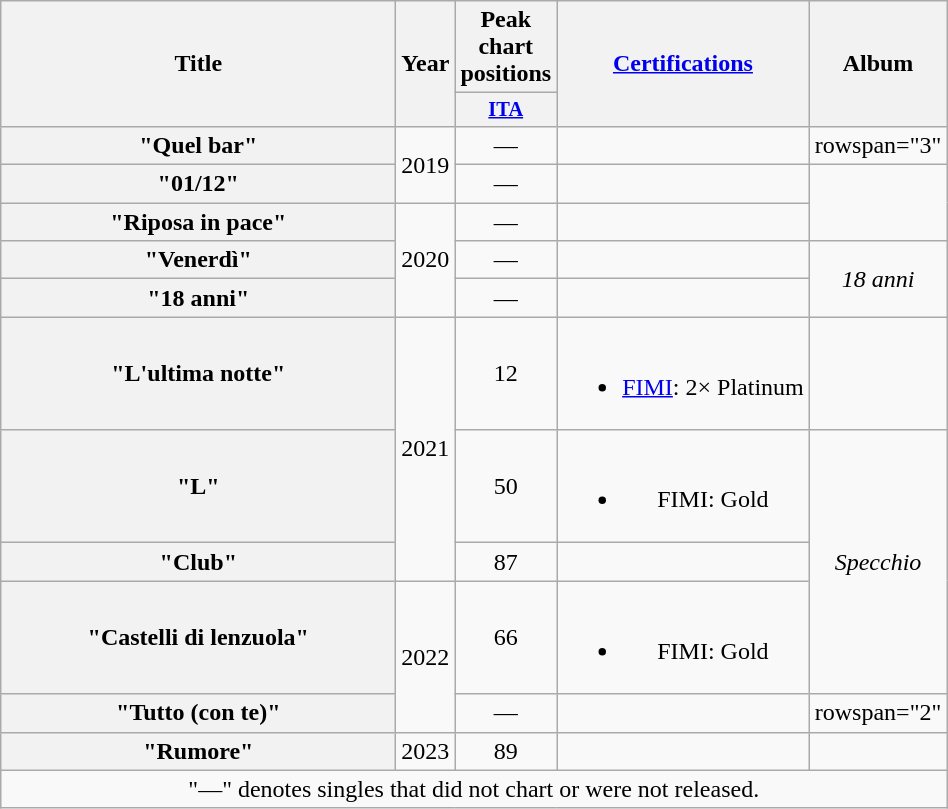<table class="wikitable plainrowheaders" style="text-align:center;">
<tr>
<th scope="col" rowspan="2" style="width:16em;">Title</th>
<th scope="col" rowspan="2" style="width:1em;">Year</th>
<th scope="col">Peak chart positions</th>
<th scope="col" rowspan="2"><a href='#'>Certifications</a></th>
<th rowspan="2">Album</th>
</tr>
<tr>
<th scope="col" style="width:3em;font-size:85%;"><a href='#'>ITA</a><br></th>
</tr>
<tr>
<th scope="row">"Quel bar"</th>
<td rowspan="2">2019</td>
<td>—</td>
<td></td>
<td>rowspan="3" </td>
</tr>
<tr>
<th scope="row">"01/12"</th>
<td>—</td>
<td></td>
</tr>
<tr>
<th scope="row">"Riposa in pace" </th>
<td rowspan="3">2020</td>
<td>—</td>
<td></td>
</tr>
<tr>
<th scope="row">"Venerdì"</th>
<td>—</td>
<td></td>
<td rowspan="2"><em>18 anni</em></td>
</tr>
<tr>
<th scope="row">"18 anni"</th>
<td>—</td>
<td></td>
</tr>
<tr>
<th scope="row">"L'ultima notte"</th>
<td rowspan="3">2021</td>
<td>12</td>
<td><br><ul><li><a href='#'>FIMI</a>: 2× Platinum</li></ul></td>
<td></td>
</tr>
<tr>
<th scope="row">"L"</th>
<td>50</td>
<td><br><ul><li>FIMI: Gold</li></ul></td>
<td rowspan="3"><em>Specchio</em></td>
</tr>
<tr>
<th scope="row">"Club"</th>
<td>87</td>
<td></td>
</tr>
<tr>
<th scope="row">"Castelli di lenzuola"</th>
<td rowspan="2">2022</td>
<td>66</td>
<td><br><ul><li>FIMI: Gold</li></ul></td>
</tr>
<tr>
<th scope="row">"Tutto (con te)"</th>
<td>—</td>
<td></td>
<td>rowspan="2" </td>
</tr>
<tr>
<th scope="row">"Rumore"</th>
<td>2023</td>
<td>89<br></td>
<td></td>
</tr>
<tr>
<td colspan="5">"—" denotes singles that did not chart or were not released.</td>
</tr>
</table>
